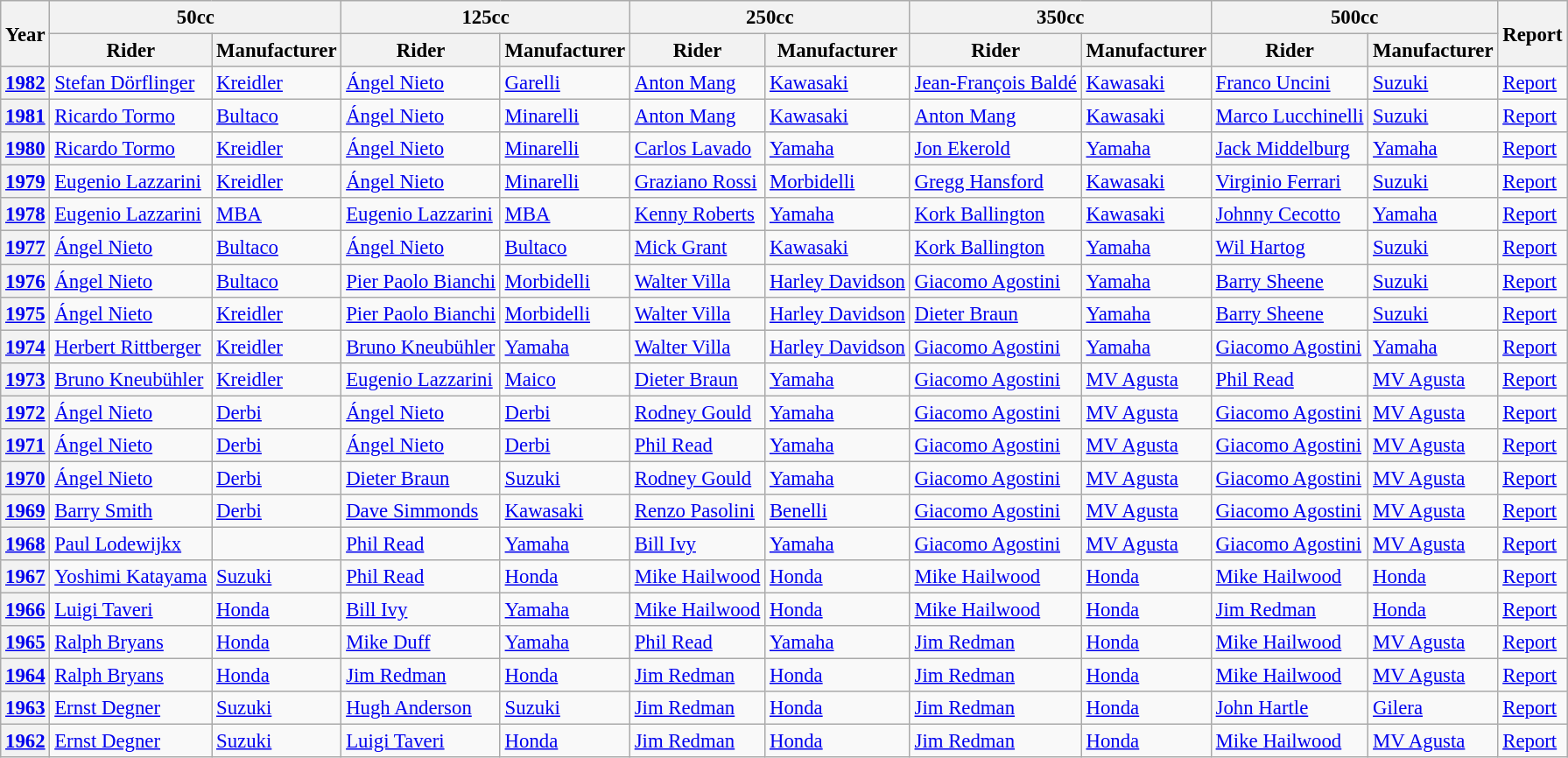<table class="wikitable" style="font-size: 95%;">
<tr>
<th rowspan=2>Year</th>
<th colspan=2>50cc</th>
<th colspan=2>125cc</th>
<th colspan=2>250cc</th>
<th colspan=2>350cc</th>
<th colspan=2>500cc</th>
<th rowspan=2>Report</th>
</tr>
<tr>
<th>Rider</th>
<th>Manufacturer</th>
<th>Rider</th>
<th>Manufacturer</th>
<th>Rider</th>
<th>Manufacturer</th>
<th>Rider</th>
<th>Manufacturer</th>
<th>Rider</th>
<th>Manufacturer</th>
</tr>
<tr>
<th><a href='#'>1982</a></th>
<td> <a href='#'>Stefan Dörflinger</a></td>
<td><a href='#'>Kreidler</a></td>
<td> <a href='#'>Ángel Nieto</a></td>
<td><a href='#'>Garelli</a></td>
<td> <a href='#'>Anton Mang</a></td>
<td><a href='#'>Kawasaki</a></td>
<td> <a href='#'>Jean-François Baldé</a></td>
<td><a href='#'>Kawasaki</a></td>
<td> <a href='#'>Franco Uncini</a></td>
<td><a href='#'>Suzuki</a></td>
<td><a href='#'>Report</a></td>
</tr>
<tr>
<th><a href='#'>1981</a></th>
<td> <a href='#'>Ricardo Tormo</a></td>
<td><a href='#'>Bultaco</a></td>
<td> <a href='#'>Ángel Nieto</a></td>
<td><a href='#'>Minarelli</a></td>
<td> <a href='#'>Anton Mang</a></td>
<td><a href='#'>Kawasaki</a></td>
<td> <a href='#'>Anton Mang</a></td>
<td><a href='#'>Kawasaki</a></td>
<td> <a href='#'>Marco Lucchinelli</a></td>
<td><a href='#'>Suzuki</a></td>
<td><a href='#'>Report</a></td>
</tr>
<tr>
<th><a href='#'>1980</a></th>
<td> <a href='#'>Ricardo Tormo</a></td>
<td><a href='#'>Kreidler</a></td>
<td> <a href='#'>Ángel Nieto</a></td>
<td><a href='#'>Minarelli</a></td>
<td> <a href='#'>Carlos Lavado</a></td>
<td><a href='#'>Yamaha</a></td>
<td> <a href='#'>Jon Ekerold</a></td>
<td><a href='#'>Yamaha</a></td>
<td> <a href='#'>Jack Middelburg</a></td>
<td><a href='#'>Yamaha</a></td>
<td><a href='#'>Report</a></td>
</tr>
<tr>
<th><a href='#'>1979</a></th>
<td> <a href='#'>Eugenio Lazzarini</a></td>
<td><a href='#'>Kreidler</a></td>
<td> <a href='#'>Ángel Nieto</a></td>
<td><a href='#'>Minarelli</a></td>
<td> <a href='#'>Graziano Rossi</a></td>
<td><a href='#'>Morbidelli</a></td>
<td> <a href='#'>Gregg Hansford</a></td>
<td><a href='#'>Kawasaki</a></td>
<td> <a href='#'>Virginio Ferrari</a></td>
<td><a href='#'>Suzuki</a></td>
<td><a href='#'>Report</a></td>
</tr>
<tr>
<th><a href='#'>1978</a></th>
<td> <a href='#'>Eugenio Lazzarini</a></td>
<td><a href='#'>MBA</a></td>
<td> <a href='#'>Eugenio Lazzarini</a></td>
<td><a href='#'>MBA</a></td>
<td> <a href='#'>Kenny Roberts</a></td>
<td><a href='#'>Yamaha</a></td>
<td> <a href='#'>Kork Ballington</a></td>
<td><a href='#'>Kawasaki</a></td>
<td> <a href='#'>Johnny Cecotto</a></td>
<td><a href='#'>Yamaha</a></td>
<td><a href='#'>Report</a></td>
</tr>
<tr>
<th><a href='#'>1977</a></th>
<td> <a href='#'>Ángel Nieto</a></td>
<td><a href='#'>Bultaco</a></td>
<td> <a href='#'>Ángel Nieto</a></td>
<td><a href='#'>Bultaco</a></td>
<td> <a href='#'>Mick Grant</a></td>
<td><a href='#'>Kawasaki</a></td>
<td> <a href='#'>Kork Ballington</a></td>
<td><a href='#'>Yamaha</a></td>
<td> <a href='#'>Wil Hartog</a></td>
<td><a href='#'>Suzuki</a></td>
<td><a href='#'>Report</a></td>
</tr>
<tr>
<th><a href='#'>1976</a></th>
<td> <a href='#'>Ángel Nieto</a></td>
<td><a href='#'>Bultaco</a></td>
<td> <a href='#'>Pier Paolo Bianchi</a></td>
<td><a href='#'>Morbidelli</a></td>
<td> <a href='#'>Walter Villa</a></td>
<td><a href='#'>Harley Davidson</a></td>
<td> <a href='#'>Giacomo Agostini</a></td>
<td><a href='#'>Yamaha</a></td>
<td> <a href='#'>Barry Sheene</a></td>
<td><a href='#'>Suzuki</a></td>
<td><a href='#'>Report</a></td>
</tr>
<tr>
<th><a href='#'>1975</a></th>
<td> <a href='#'>Ángel Nieto</a></td>
<td><a href='#'>Kreidler</a></td>
<td> <a href='#'>Pier Paolo Bianchi</a></td>
<td><a href='#'>Morbidelli</a></td>
<td> <a href='#'>Walter Villa</a></td>
<td><a href='#'>Harley Davidson</a></td>
<td> <a href='#'>Dieter Braun</a></td>
<td><a href='#'>Yamaha</a></td>
<td> <a href='#'>Barry Sheene</a></td>
<td><a href='#'>Suzuki</a></td>
<td><a href='#'>Report</a></td>
</tr>
<tr>
<th><a href='#'>1974</a></th>
<td> <a href='#'>Herbert Rittberger</a></td>
<td><a href='#'>Kreidler</a></td>
<td> <a href='#'>Bruno Kneubühler</a></td>
<td><a href='#'>Yamaha</a></td>
<td> <a href='#'>Walter Villa</a></td>
<td><a href='#'>Harley Davidson</a></td>
<td> <a href='#'>Giacomo Agostini</a></td>
<td><a href='#'>Yamaha</a></td>
<td> <a href='#'>Giacomo Agostini</a></td>
<td><a href='#'>Yamaha</a></td>
<td><a href='#'>Report</a></td>
</tr>
<tr>
<th><a href='#'>1973</a></th>
<td> <a href='#'>Bruno Kneubühler</a></td>
<td><a href='#'>Kreidler</a></td>
<td> <a href='#'>Eugenio Lazzarini</a></td>
<td><a href='#'>Maico</a></td>
<td> <a href='#'>Dieter Braun</a></td>
<td><a href='#'>Yamaha</a></td>
<td> <a href='#'>Giacomo Agostini</a></td>
<td><a href='#'>MV Agusta</a></td>
<td> <a href='#'>Phil Read</a></td>
<td><a href='#'>MV Agusta</a></td>
<td><a href='#'>Report</a></td>
</tr>
<tr>
<th><a href='#'>1972</a></th>
<td> <a href='#'>Ángel Nieto</a></td>
<td><a href='#'>Derbi</a></td>
<td> <a href='#'>Ángel Nieto</a></td>
<td><a href='#'>Derbi</a></td>
<td> <a href='#'>Rodney Gould</a></td>
<td><a href='#'>Yamaha</a></td>
<td> <a href='#'>Giacomo Agostini</a></td>
<td><a href='#'>MV Agusta</a></td>
<td> <a href='#'>Giacomo Agostini</a></td>
<td><a href='#'>MV Agusta</a></td>
<td><a href='#'>Report</a></td>
</tr>
<tr>
<th><a href='#'>1971</a></th>
<td> <a href='#'>Ángel Nieto</a></td>
<td><a href='#'>Derbi</a></td>
<td> <a href='#'>Ángel Nieto</a></td>
<td><a href='#'>Derbi</a></td>
<td> <a href='#'>Phil Read</a></td>
<td><a href='#'>Yamaha</a></td>
<td> <a href='#'>Giacomo Agostini</a></td>
<td><a href='#'>MV Agusta</a></td>
<td> <a href='#'>Giacomo Agostini</a></td>
<td><a href='#'>MV Agusta</a></td>
<td><a href='#'>Report</a></td>
</tr>
<tr>
<th><a href='#'>1970</a></th>
<td> <a href='#'>Ángel Nieto</a></td>
<td><a href='#'>Derbi</a></td>
<td> <a href='#'>Dieter Braun</a></td>
<td><a href='#'>Suzuki</a></td>
<td> <a href='#'>Rodney Gould</a></td>
<td><a href='#'>Yamaha</a></td>
<td> <a href='#'>Giacomo Agostini</a></td>
<td><a href='#'>MV Agusta</a></td>
<td> <a href='#'>Giacomo Agostini</a></td>
<td><a href='#'>MV Agusta</a></td>
<td><a href='#'>Report</a></td>
</tr>
<tr>
<th><a href='#'>1969</a></th>
<td> <a href='#'>Barry Smith</a></td>
<td><a href='#'>Derbi</a></td>
<td> <a href='#'>Dave Simmonds</a></td>
<td><a href='#'>Kawasaki</a></td>
<td> <a href='#'>Renzo Pasolini</a></td>
<td><a href='#'>Benelli</a></td>
<td> <a href='#'>Giacomo Agostini</a></td>
<td><a href='#'>MV Agusta</a></td>
<td> <a href='#'>Giacomo Agostini</a></td>
<td><a href='#'>MV Agusta</a></td>
<td><a href='#'>Report</a></td>
</tr>
<tr>
<th><a href='#'>1968</a></th>
<td> <a href='#'>Paul Lodewijkx</a></td>
<td></td>
<td> <a href='#'>Phil Read</a></td>
<td><a href='#'>Yamaha</a></td>
<td> <a href='#'>Bill Ivy</a></td>
<td><a href='#'>Yamaha</a></td>
<td> <a href='#'>Giacomo Agostini</a></td>
<td><a href='#'>MV Agusta</a></td>
<td> <a href='#'>Giacomo Agostini</a></td>
<td><a href='#'>MV Agusta</a></td>
<td><a href='#'>Report</a></td>
</tr>
<tr>
<th><a href='#'>1967</a></th>
<td> <a href='#'>Yoshimi Katayama</a></td>
<td><a href='#'>Suzuki</a></td>
<td> <a href='#'>Phil Read</a></td>
<td><a href='#'>Honda</a></td>
<td> <a href='#'>Mike Hailwood</a></td>
<td><a href='#'>Honda</a></td>
<td> <a href='#'>Mike Hailwood</a></td>
<td><a href='#'>Honda</a></td>
<td> <a href='#'>Mike Hailwood</a></td>
<td><a href='#'>Honda</a></td>
<td><a href='#'>Report</a></td>
</tr>
<tr>
<th><a href='#'>1966</a></th>
<td> <a href='#'>Luigi Taveri</a></td>
<td><a href='#'>Honda</a></td>
<td> <a href='#'>Bill Ivy</a></td>
<td><a href='#'>Yamaha</a></td>
<td> <a href='#'>Mike Hailwood</a></td>
<td><a href='#'>Honda</a></td>
<td> <a href='#'>Mike Hailwood</a></td>
<td><a href='#'>Honda</a></td>
<td> <a href='#'>Jim Redman</a></td>
<td><a href='#'>Honda</a></td>
<td><a href='#'>Report</a></td>
</tr>
<tr>
<th><a href='#'>1965</a></th>
<td> <a href='#'>Ralph Bryans</a></td>
<td><a href='#'>Honda</a></td>
<td> <a href='#'>Mike Duff</a></td>
<td><a href='#'>Yamaha</a></td>
<td> <a href='#'>Phil Read</a></td>
<td><a href='#'>Yamaha</a></td>
<td> <a href='#'>Jim Redman</a></td>
<td><a href='#'>Honda</a></td>
<td> <a href='#'>Mike Hailwood</a></td>
<td><a href='#'>MV Agusta</a></td>
<td><a href='#'>Report</a></td>
</tr>
<tr>
<th><a href='#'>1964</a></th>
<td> <a href='#'>Ralph Bryans</a></td>
<td><a href='#'>Honda</a></td>
<td> <a href='#'>Jim Redman</a></td>
<td><a href='#'>Honda</a></td>
<td> <a href='#'>Jim Redman</a></td>
<td><a href='#'>Honda</a></td>
<td> <a href='#'>Jim Redman</a></td>
<td><a href='#'>Honda</a></td>
<td> <a href='#'>Mike Hailwood</a></td>
<td><a href='#'>MV Agusta</a></td>
<td><a href='#'>Report</a></td>
</tr>
<tr>
<th><a href='#'>1963</a></th>
<td> <a href='#'>Ernst Degner</a></td>
<td><a href='#'>Suzuki</a></td>
<td> <a href='#'>Hugh Anderson</a></td>
<td><a href='#'>Suzuki</a></td>
<td> <a href='#'>Jim Redman</a></td>
<td><a href='#'>Honda</a></td>
<td> <a href='#'>Jim Redman</a></td>
<td><a href='#'>Honda</a></td>
<td> <a href='#'>John Hartle</a></td>
<td><a href='#'>Gilera</a></td>
<td><a href='#'>Report</a></td>
</tr>
<tr>
<th><a href='#'>1962</a></th>
<td> <a href='#'>Ernst Degner</a></td>
<td><a href='#'>Suzuki</a></td>
<td> <a href='#'>Luigi Taveri</a></td>
<td><a href='#'>Honda</a></td>
<td> <a href='#'>Jim Redman</a></td>
<td><a href='#'>Honda</a></td>
<td> <a href='#'>Jim Redman</a></td>
<td><a href='#'>Honda</a></td>
<td> <a href='#'>Mike Hailwood</a></td>
<td><a href='#'>MV Agusta</a></td>
<td><a href='#'>Report</a></td>
</tr>
</table>
